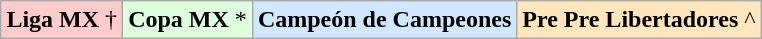<table class="wikitable" style="margin: 1em auto;">
<tr>
<td bgcolor="#FFCCCC"><strong>Liga MX</strong> †</td>
<td bgcolor="#ddffdd"><strong>Copa MX</strong> *</td>
<td bgcolor="#D0E7FF"><strong>Campeón de Campeones</strong> </td>
<td bgcolor="#ffe6bd"><strong>Pre Pre Libertadores</strong> ^</td>
</tr>
</table>
